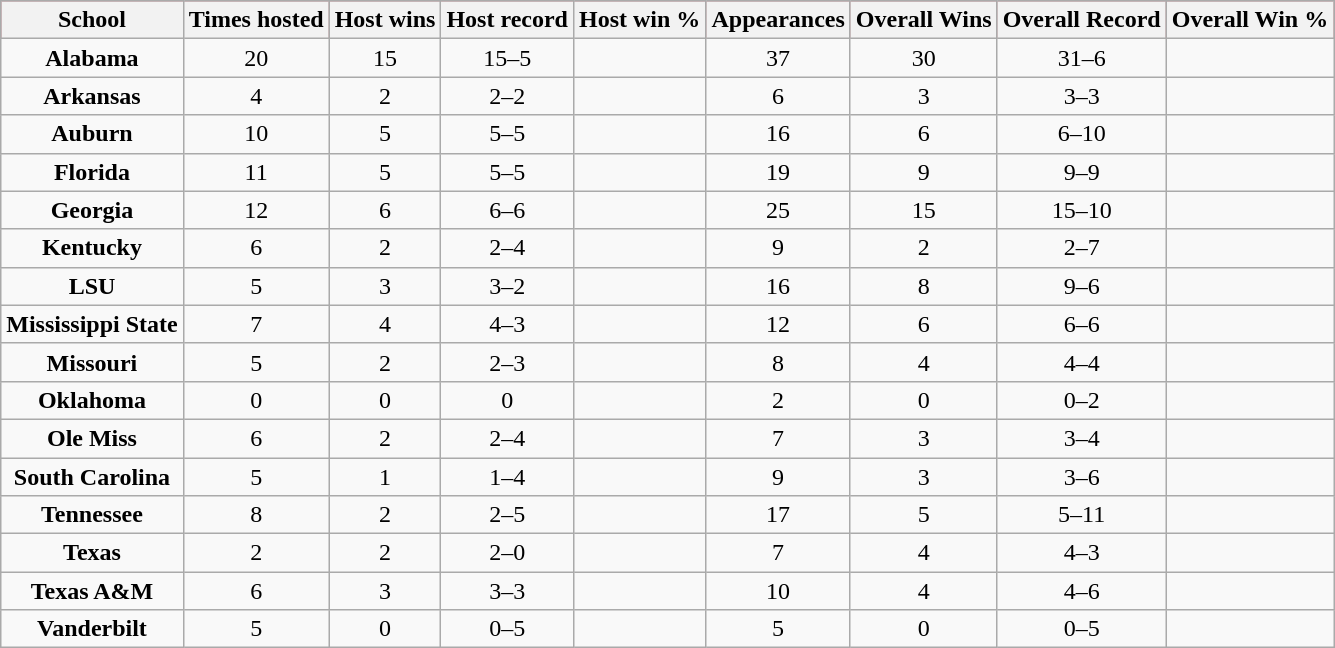<table class="wikitable sortable" style="text-align:center">
<tr style="background:#A32638;"|>
<th>School</th>
<th>Times hosted</th>
<th>Host wins</th>
<th class="unsortable">Host record</th>
<th>Host win %</th>
<th>Appearances</th>
<th>Overall Wins</th>
<th class="unsortable">Overall Record</th>
<th>Overall Win %</th>
</tr>
<tr style=>
<td><strong>Alabama</strong></td>
<td>20</td>
<td>15</td>
<td>15–5</td>
<td></td>
<td>37</td>
<td>30</td>
<td>31–6</td>
<td></td>
</tr>
<tr style=>
<td><strong>Arkansas</strong></td>
<td>4</td>
<td>2</td>
<td>2–2</td>
<td></td>
<td>6</td>
<td>3</td>
<td>3–3</td>
<td></td>
</tr>
<tr style=>
<td><strong>Auburn</strong></td>
<td>10</td>
<td>5</td>
<td>5–5</td>
<td></td>
<td>16</td>
<td>6</td>
<td>6–10</td>
<td></td>
</tr>
<tr style=>
<td><strong>Florida</strong></td>
<td>11</td>
<td>5</td>
<td>5–5</td>
<td></td>
<td>19</td>
<td>9</td>
<td>9–9</td>
<td></td>
</tr>
<tr style=>
<td><strong>Georgia</strong></td>
<td>12</td>
<td>6</td>
<td>6–6</td>
<td></td>
<td>25</td>
<td>15</td>
<td>15–10</td>
<td></td>
</tr>
<tr style=>
<td><strong>Kentucky</strong></td>
<td>6</td>
<td>2</td>
<td>2–4</td>
<td></td>
<td>9</td>
<td>2</td>
<td>2–7</td>
<td></td>
</tr>
<tr style=>
<td><strong>LSU</strong></td>
<td>5</td>
<td>3</td>
<td>3–2</td>
<td></td>
<td>16</td>
<td>8</td>
<td>9–6</td>
<td></td>
</tr>
<tr style=>
<td><strong>Mississippi State</strong></td>
<td>7</td>
<td>4</td>
<td>4–3</td>
<td></td>
<td>12</td>
<td>6</td>
<td>6–6</td>
<td></td>
</tr>
<tr style=>
<td><strong>Missouri</strong></td>
<td>5</td>
<td>2</td>
<td>2–3</td>
<td></td>
<td>8</td>
<td>4</td>
<td>4–4</td>
<td></td>
</tr>
<tr style=>
<td><strong>Oklahoma</strong></td>
<td>0</td>
<td>0</td>
<td>0</td>
<td></td>
<td>2</td>
<td>0</td>
<td>0–2</td>
<td></td>
</tr>
<tr style=>
<td><strong>Ole Miss</strong></td>
<td>6</td>
<td>2</td>
<td>2–4</td>
<td></td>
<td>7</td>
<td>3</td>
<td>3–4</td>
<td></td>
</tr>
<tr style=>
<td><strong>South Carolina</strong></td>
<td>5</td>
<td>1</td>
<td>1–4</td>
<td></td>
<td>9</td>
<td>3</td>
<td>3–6</td>
<td></td>
</tr>
<tr style=>
<td><strong>Tennessee</strong></td>
<td>8</td>
<td>2</td>
<td>2–5</td>
<td></td>
<td>17</td>
<td>5</td>
<td>5–11</td>
<td></td>
</tr>
<tr style=>
<td><strong>Texas</strong></td>
<td>2</td>
<td>2</td>
<td>2–0</td>
<td></td>
<td>7</td>
<td>4</td>
<td>4–3</td>
<td></td>
</tr>
<tr style=>
<td><strong>Texas A&M</strong></td>
<td>6</td>
<td>3</td>
<td>3–3</td>
<td></td>
<td>10</td>
<td>4</td>
<td>4–6</td>
<td></td>
</tr>
<tr style=>
<td><strong>Vanderbilt</strong></td>
<td>5</td>
<td>0</td>
<td>0–5</td>
<td></td>
<td>5</td>
<td>0</td>
<td>0–5</td>
<td></td>
</tr>
</table>
